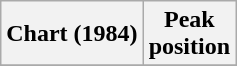<table class="wikitable sortable">
<tr>
<th scope="col">Chart (1984)</th>
<th scope="col">Peak<br>position</th>
</tr>
<tr>
</tr>
</table>
